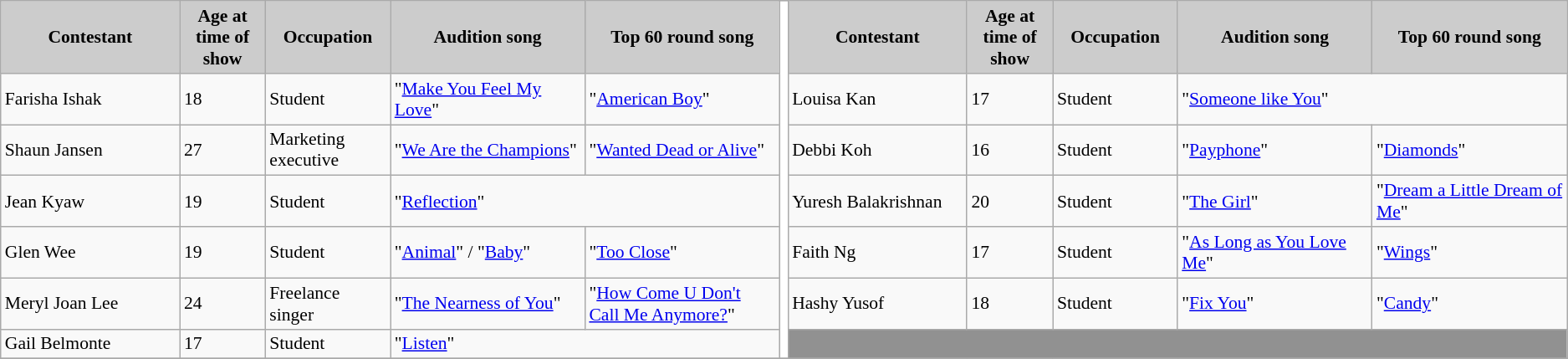<table class="wikitable plainrowheaders" style="font-size:90%">
<tr style="background:#ccc; text-align:center;">
<td style="width:11.5%"><strong>Contestant</strong></td>
<td style="width:5.5%"><strong>Age at time of show</strong></td>
<td style="width:8%"><strong>Occupation</strong></td>
<td style="width:12.5%"><strong>Audition song</strong></td>
<td style="width:12.5%"><strong>Top 60 round song</strong></td>
<td rowspan=7 style="background:#fff"></td>
<td style="width:11.5%"><strong>Contestant</strong></td>
<td style="width:5.5%"><strong>Age at time of show</strong></td>
<td style="width:8%"><strong>Occupation</strong></td>
<td style="width:12.5%"><strong>Audition song</strong></td>
<td style="width:12.5%"><strong>Top 60 round song</strong></td>
</tr>
<tr>
<td>Farisha Ishak</td>
<td>18</td>
<td>Student</td>
<td>"<a href='#'>Make You Feel My Love</a>"</td>
<td>"<a href='#'>American Boy</a>"</td>
<td>Louisa Kan </td>
<td>17</td>
<td>Student</td>
<td colspan=2>"<a href='#'>Someone like You</a>"</td>
</tr>
<tr>
<td>Shaun Jansen </td>
<td>27</td>
<td>Marketing executive</td>
<td>"<a href='#'>We Are the Champions</a>"</td>
<td>"<a href='#'>Wanted Dead or Alive</a>"</td>
<td>Debbi Koh </td>
<td>16</td>
<td>Student</td>
<td>"<a href='#'>Payphone</a>"</td>
<td>"<a href='#'>Diamonds</a>"</td>
</tr>
<tr>
<td>Jean Kyaw </td>
<td>19</td>
<td>Student</td>
<td colspan=2>"<a href='#'>Reflection</a>"</td>
<td>Yuresh Balakrishnan</td>
<td>20</td>
<td>Student</td>
<td>"<a href='#'>The Girl</a>"</td>
<td>"<a href='#'>Dream a Little Dream of Me</a>"</td>
</tr>
<tr>
<td>Glen Wee </td>
<td>19</td>
<td>Student</td>
<td>"<a href='#'>Animal</a>" / "<a href='#'>Baby</a>"</td>
<td>"<a href='#'>Too Close</a>"</td>
<td>Faith Ng</td>
<td>17</td>
<td>Student</td>
<td>"<a href='#'>As Long as You Love Me</a>"</td>
<td>"<a href='#'>Wings</a>"</td>
</tr>
<tr>
<td>Meryl Joan Lee </td>
<td>24</td>
<td>Freelance singer</td>
<td>"<a href='#'>The Nearness of You</a>"</td>
<td>"<a href='#'>How Come U Don't Call Me Anymore?</a>"</td>
<td>Hashy Yusof</td>
<td>18</td>
<td>Student</td>
<td>"<a href='#'>Fix You</a>"</td>
<td>"<a href='#'>Candy</a>"</td>
</tr>
<tr>
<td>Gail Belmonte </td>
<td>17</td>
<td>Student</td>
<td colspan=2>"<a href='#'>Listen</a>"</td>
<td colspan=5 style="background:#919191;"></td>
</tr>
<tr>
</tr>
</table>
